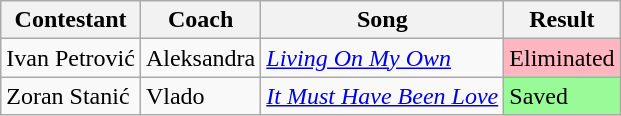<table class="wikitable">
<tr>
<th>Contestant</th>
<th>Coach</th>
<th>Song</th>
<th>Result</th>
</tr>
<tr>
<td>Ivan Petrović</td>
<td>Aleksandra</td>
<td><em><a href='#'>Living On My Own</a></em></td>
<td style="background:lightpink;">Eliminated</td>
</tr>
<tr>
<td>Zoran Stanić</td>
<td>Vlado</td>
<td><em><a href='#'>It Must Have Been Love</a></em></td>
<td style="background:palegreen;">Saved</td>
</tr>
</table>
